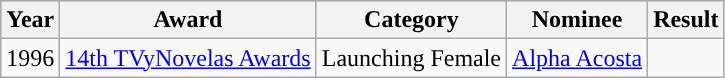<table class="wikitable">
<tr style="background:#b0c4de;">
<th>Year</th>
<th>Award</th>
<th>Category</th>
<th>Nominee</th>
<th>Result</th>
</tr>
<tr>
<td>1996</td>
<td><a href='#'>14th TVyNovelas Awards</a></td>
<td>Launching Female</td>
<td><a href='#'>Alpha Acosta</a></td>
<td></td>
</tr>
</table>
